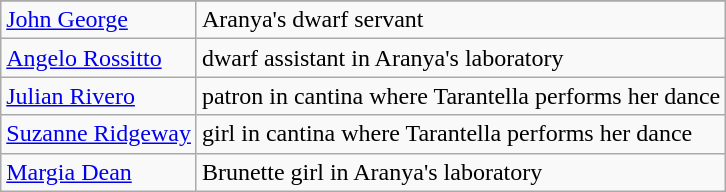<table class=wikitable>
<tr>
</tr>
<tr>
<td><a href='#'>John George</a></td>
<td>Aranya's dwarf servant</td>
</tr>
<tr>
<td><a href='#'>Angelo Rossitto</a></td>
<td>dwarf assistant in Aranya's laboratory</td>
</tr>
<tr>
<td><a href='#'>Julian Rivero</a></td>
<td>patron in cantina where Tarantella performs her dance</td>
</tr>
<tr>
<td><a href='#'>Suzanne Ridgeway</a></td>
<td>girl in cantina where Tarantella performs her dance</td>
</tr>
<tr>
<td><a href='#'>Margia Dean</a></td>
<td>Brunette girl in Aranya's laboratory</td>
</tr>
</table>
